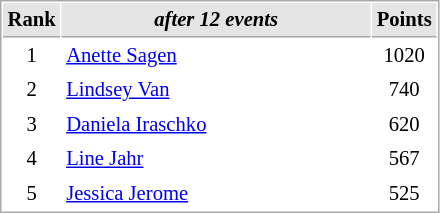<table cellspacing="1" cellpadding="3" style="border:1px solid #AAAAAA;font-size:86%">
<tr bgcolor="#E4E4E4">
<th style="border-bottom:1px solid #AAAAAA" width=10>Rank</th>
<th style="border-bottom:1px solid #AAAAAA" width=200><em>after 12 events</em></th>
<th style="border-bottom:1px solid #AAAAAA" width=20>Points</th>
</tr>
<tr>
<td align=center>1</td>
<td align=left> <a href='#'>Anette Sagen</a></td>
<td align=center>1020</td>
</tr>
<tr>
<td align=center>2</td>
<td align=left> <a href='#'>Lindsey Van</a></td>
<td align=center>740</td>
</tr>
<tr>
<td align=center>3</td>
<td align=left> <a href='#'>Daniela Iraschko</a></td>
<td align=center>620</td>
</tr>
<tr>
<td align=center>4</td>
<td align=left> <a href='#'>Line Jahr</a></td>
<td align=center>567</td>
</tr>
<tr>
<td align=center>5</td>
<td align=left> <a href='#'>Jessica Jerome</a></td>
<td align=center>525</td>
</tr>
</table>
